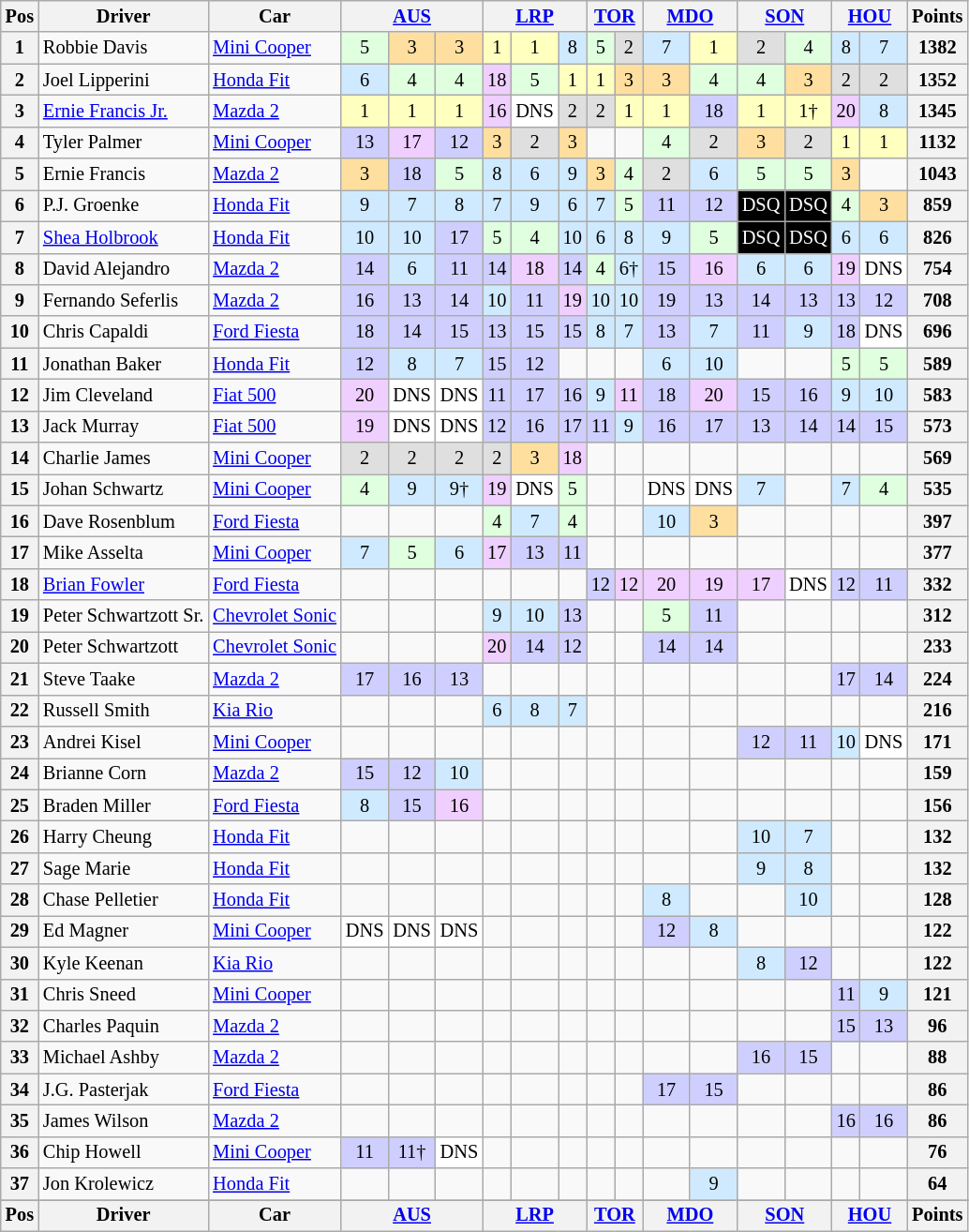<table class="wikitable" style="font-size:85%; text-align:center">
<tr valign="top">
<th valign="middle">Pos</th>
<th valign="middle">Driver</th>
<th valign="middle">Car</th>
<th colspan=3><a href='#'>AUS</a></th>
<th colspan=3><a href='#'>LRP</a></th>
<th colspan=2><a href='#'>TOR</a></th>
<th colspan=2><a href='#'>MDO</a></th>
<th colspan=2><a href='#'>SON</a></th>
<th colspan=2><a href='#'>HOU</a></th>
<th valign="middle">Points</th>
</tr>
<tr>
<th>1</th>
<td align="left"> Robbie Davis</td>
<td align="left"><a href='#'>Mini Cooper</a></td>
<td style="background:#DFFFDF;">5</td>
<td style="background:#FFDF9F;">3</td>
<td style="background:#FFDF9F;">3</td>
<td style="background:#FFFFBF;">1</td>
<td style="background:#FFFFBF;">1</td>
<td style="background:#CFEAFF;">8</td>
<td style="background:#DFFFDF;">5</td>
<td style="background:#DFDFDF;">2</td>
<td style="background:#CFEAFF;">7</td>
<td style="background:#FFFFBF;">1</td>
<td style="background:#DFDFDF;">2</td>
<td style="background:#DFFFDF;">4</td>
<td style="background:#CFEAFF;">8</td>
<td style="background:#CFEAFF;">7</td>
<th>1382</th>
</tr>
<tr>
<th>2</th>
<td align="left"> Joel Lipperini</td>
<td align="left"><a href='#'>Honda Fit</a></td>
<td style="background:#CFEAFF;">6</td>
<td style="background:#DFFFDF;">4</td>
<td style="background:#DFFFDF;">4</td>
<td style="background:#EFCFFF;">18</td>
<td style="background:#DFFFDF;">5</td>
<td style="background:#FFFFBF;">1</td>
<td style="background:#FFFFBF;">1</td>
<td style="background:#FFDF9F;">3</td>
<td style="background:#FFDF9F;">3</td>
<td style="background:#DFFFDF;">4</td>
<td style="background:#DFFFDF;">4</td>
<td style="background:#FFDF9F;">3</td>
<td style="background:#DFDFDF;">2</td>
<td style="background:#DFDFDF;">2</td>
<th>1352</th>
</tr>
<tr>
<th>3</th>
<td align="left"> <a href='#'>Ernie Francis Jr.</a></td>
<td align="left"><a href='#'>Mazda 2</a></td>
<td style="background:#FFFFBF;">1</td>
<td style="background:#FFFFBF;">1</td>
<td style="background:#FFFFBF;">1</td>
<td style="background:#EFCFFF;">16</td>
<td style="background:#FFFFFF;">DNS</td>
<td style="background:#DFDFDF;">2</td>
<td style="background:#DFDFDF;">2</td>
<td style="background:#FFFFBF;">1</td>
<td style="background:#FFFFBF;">1</td>
<td style="background:#CFCFFF;">18</td>
<td style="background:#FFFFBF;">1</td>
<td style="background:#FFFFBF;">1†</td>
<td style="background:#EFCFFF;">20</td>
<td style="background:#CFEAFF;">8</td>
<th>1345</th>
</tr>
<tr>
<th>4</th>
<td align="left"> Tyler Palmer</td>
<td align="left"><a href='#'>Mini Cooper</a></td>
<td style="background:#CFCFFF;">13</td>
<td style="background:#EFCFFF;">17</td>
<td style="background:#CFCFFF;">12</td>
<td style="background:#FFDF9F;">3</td>
<td style="background:#DFDFDF;">2</td>
<td style="background:#FFDF9F;">3</td>
<td></td>
<td></td>
<td style="background:#DFFFDF;">4</td>
<td style="background:#DFDFDF;">2</td>
<td style="background:#FFDF9F;">3</td>
<td style="background:#DFDFDF;">2</td>
<td style="background:#FFFFBF;">1</td>
<td style="background:#FFFFBF;">1</td>
<th>1132</th>
</tr>
<tr>
<th>5</th>
<td align="left"> Ernie Francis</td>
<td align="left"><a href='#'>Mazda 2</a></td>
<td style="background:#FFDF9F;">3</td>
<td style="background:#CFCFFF;">18</td>
<td style="background:#DFFFDF;">5</td>
<td style="background:#CFEAFF;">8</td>
<td style="background:#CFEAFF;">6</td>
<td style="background:#CFEAFF;">9</td>
<td style="background:#FFDF9F;">3</td>
<td style="background:#DFFFDF;">4</td>
<td style="background:#DFDFDF;">2</td>
<td style="background:#CFEAFF;">6</td>
<td style="background:#DFFFDF;">5</td>
<td style="background:#DFFFDF;">5</td>
<td style="background:#FFDF9F;">3</td>
<td></td>
<th>1043</th>
</tr>
<tr>
<th>6</th>
<td align="left"> P.J. Groenke</td>
<td align="left"><a href='#'>Honda Fit</a></td>
<td style="background:#CFEAFF;">9</td>
<td style="background:#CFEAFF;">7</td>
<td style="background:#CFEAFF;">8</td>
<td style="background:#CFEAFF;">7</td>
<td style="background:#CFEAFF;">9</td>
<td style="background:#CFEAFF;">6</td>
<td style="background:#CFEAFF;">7</td>
<td style="background:#DFFFDF;">5</td>
<td style="background:#CFCFFF;">11</td>
<td style="background:#CFCFFF;">12</td>
<td style="background:black; color:white;">DSQ</td>
<td style="background:black; color:white;">DSQ</td>
<td style="background:#DFFFDF;">4</td>
<td style="background:#FFDF9F;">3</td>
<th>859</th>
</tr>
<tr>
<th>7</th>
<td align="left"> <a href='#'>Shea Holbrook</a></td>
<td align="left"><a href='#'>Honda Fit</a></td>
<td style="background:#CFEAFF;">10</td>
<td style="background:#CFEAFF;">10</td>
<td style="background:#CFCFFF;">17</td>
<td style="background:#DFFFDF;">5</td>
<td style="background:#DFFFDF;">4</td>
<td style="background:#CFEAFF;">10</td>
<td style="background:#CFEAFF;">6</td>
<td style="background:#CFEAFF;">8</td>
<td style="background:#CFEAFF;">9</td>
<td style="background:#DFFFDF;">5</td>
<td style="background:black; color:white;">DSQ</td>
<td style="background:black; color:white;">DSQ</td>
<td style="background:#CFEAFF;">6</td>
<td style="background:#CFEAFF;">6</td>
<th>826</th>
</tr>
<tr>
<th>8</th>
<td align="left"> David Alejandro</td>
<td align="left"><a href='#'>Mazda 2</a></td>
<td style="background:#CFCFFF;">14</td>
<td style="background:#CFEAFF;">6</td>
<td style="background:#CFCFFF;">11</td>
<td style="background:#CFCFFF;">14</td>
<td style="background:#EFCFFF;">18</td>
<td style="background:#CFCFFF;">14</td>
<td style="background:#DFFFDF;">4</td>
<td style="background:#CFEAFF;">6†</td>
<td style="background:#CFCFFF;">15</td>
<td style="background:#EFCFFF;">16</td>
<td style="background:#CFEAFF;">6</td>
<td style="background:#CFEAFF;">6</td>
<td style="background:#EFCFFF;">19</td>
<td style="background:#FFFFFF;">DNS</td>
<th>754</th>
</tr>
<tr>
<th>9</th>
<td align="left"> Fernando Seferlis</td>
<td align="left"><a href='#'>Mazda 2</a></td>
<td style="background:#CFCFFF;">16</td>
<td style="background:#CFCFFF;">13</td>
<td style="background:#CFCFFF;">14</td>
<td style="background:#CFEAFF;">10</td>
<td style="background:#CFCFFF;">11</td>
<td style="background:#EFCFFF;">19</td>
<td style="background:#CFEAFF;">10</td>
<td style="background:#CFEAFF;">10</td>
<td style="background:#CFCFFF;">19</td>
<td style="background:#CFCFFF;">13</td>
<td style="background:#CFCFFF;">14</td>
<td style="background:#CFCFFF;">13</td>
<td style="background:#CFCFFF;">13</td>
<td style="background:#CFCFFF;">12</td>
<th>708</th>
</tr>
<tr>
<th>10</th>
<td align="left"> Chris Capaldi</td>
<td align="left"><a href='#'>Ford Fiesta</a></td>
<td style="background:#CFCFFF;">18</td>
<td style="background:#CFCFFF;">14</td>
<td style="background:#CFCFFF;">15</td>
<td style="background:#CFCFFF;">13</td>
<td style="background:#CFCFFF;">15</td>
<td style="background:#CFCFFF;">15</td>
<td style="background:#CFEAFF;">8</td>
<td style="background:#CFEAFF;">7</td>
<td style="background:#CFCFFF;">13</td>
<td style="background:#CFEAFF;">7</td>
<td style="background:#CFCFFF;">11</td>
<td style="background:#CFEAFF;">9</td>
<td style="background:#CFCFFF;">18</td>
<td style="background:#FFFFFF;">DNS</td>
<th>696</th>
</tr>
<tr>
<th>11</th>
<td align="left"> Jonathan Baker</td>
<td align="left"><a href='#'>Honda Fit</a></td>
<td style="background:#CFCFFF;">12</td>
<td style="background:#CFEAFF;">8</td>
<td style="background:#CFEAFF;">7</td>
<td style="background:#CFCFFF;">15</td>
<td style="background:#CFCFFF;">12</td>
<td></td>
<td></td>
<td></td>
<td style="background:#CFEAFF;">6</td>
<td style="background:#CFEAFF;">10</td>
<td></td>
<td></td>
<td style="background:#DFFFDF;">5</td>
<td style="background:#DFFFDF;">5</td>
<th>589</th>
</tr>
<tr>
<th>12</th>
<td align="left"> Jim Cleveland</td>
<td align="left"><a href='#'>Fiat 500</a></td>
<td style="background:#EFCFFF;">20</td>
<td style="background:#FFFFFF;">DNS</td>
<td style="background:#FFFFFF;">DNS</td>
<td style="background:#CFCFFF;">11</td>
<td style="background:#CFCFFF;">17</td>
<td style="background:#CFCFFF;">16</td>
<td style="background:#CFEAFF;">9</td>
<td style="background:#EFCFFF;">11</td>
<td style="background:#CFCFFF;">18</td>
<td style="background:#EFCFFF;">20</td>
<td style="background:#CFCFFF;">15</td>
<td style="background:#CFCFFF;">16</td>
<td style="background:#CFEAFF;">9</td>
<td style="background:#CFEAFF;">10</td>
<th>583</th>
</tr>
<tr>
<th>13</th>
<td align="left"> Jack Murray</td>
<td align="left"><a href='#'>Fiat 500</a></td>
<td style="background:#EFCFFF;">19</td>
<td style="background:#FFFFFF;">DNS</td>
<td style="background:#FFFFFF;">DNS</td>
<td style="background:#CFCFFF;">12</td>
<td style="background:#CFCFFF;">16</td>
<td style="background:#CFCFFF;">17</td>
<td style="background:#CFCFFF;">11</td>
<td style="background:#CFEAFF;">9</td>
<td style="background:#CFCFFF;">16</td>
<td style="background:#CFCFFF;">17</td>
<td style="background:#CFCFFF;">13</td>
<td style="background:#CFCFFF;">14</td>
<td style="background:#CFCFFF;">14</td>
<td style="background:#CFCFFF;">15</td>
<th>573</th>
</tr>
<tr>
<th>14</th>
<td align="left"> Charlie James</td>
<td align="left"><a href='#'>Mini Cooper</a></td>
<td style="background:#DFDFDF;">2</td>
<td style="background:#DFDFDF;">2</td>
<td style="background:#DFDFDF;">2</td>
<td style="background:#DFDFDF;">2</td>
<td style="background:#FFDF9F;">3</td>
<td style="background:#EFCFFF;">18</td>
<td></td>
<td></td>
<td></td>
<td></td>
<td></td>
<td></td>
<td></td>
<td></td>
<th>569</th>
</tr>
<tr>
<th>15</th>
<td align="left"> Johan Schwartz</td>
<td align="left"><a href='#'>Mini Cooper</a></td>
<td style="background:#DFFFDF;">4</td>
<td style="background:#CFEAFF;">9</td>
<td style="background:#CFEAFF;">9†</td>
<td style="background:#EFCFFF;">19</td>
<td style="background:#FFFFFF;">DNS</td>
<td style="background:#DFFFDF;">5</td>
<td></td>
<td></td>
<td style="background:#FFFFFF;">DNS</td>
<td style="background:#FFFFFF;">DNS</td>
<td style="background:#CFEAFF;">7</td>
<td></td>
<td style="background:#CFEAFF;">7</td>
<td style="background:#DFFFDF;">4</td>
<th>535</th>
</tr>
<tr>
<th>16</th>
<td align="left"> Dave Rosenblum</td>
<td align="left"><a href='#'>Ford Fiesta</a></td>
<td></td>
<td></td>
<td></td>
<td style="background:#DFFFDF;">4</td>
<td style="background:#CFEAFF;">7</td>
<td style="background:#DFFFDF;">4</td>
<td></td>
<td></td>
<td style="background:#CFEAFF;">10</td>
<td style="background:#FFDF9F;">3</td>
<td></td>
<td></td>
<td></td>
<td></td>
<th>397</th>
</tr>
<tr>
<th>17</th>
<td align="left"> Mike Asselta</td>
<td align="left"><a href='#'>Mini Cooper</a></td>
<td style="background:#CFEAFF;">7</td>
<td style="background:#DFFFDF;">5</td>
<td style="background:#CFEAFF;">6</td>
<td style="background:#EFCFFF;">17</td>
<td style="background:#CFCFFF;">13</td>
<td style="background:#CFCFFF;">11</td>
<td></td>
<td></td>
<td></td>
<td></td>
<td></td>
<td></td>
<td></td>
<td></td>
<th>377</th>
</tr>
<tr>
<th>18</th>
<td align="left"> <a href='#'>Brian Fowler</a></td>
<td align="left"><a href='#'>Ford Fiesta</a></td>
<td></td>
<td></td>
<td></td>
<td></td>
<td></td>
<td></td>
<td style="background:#CFCFFF;">12</td>
<td style="background:#EFCFFF;">12</td>
<td style="background:#EFCFFF;">20</td>
<td style="background:#EFCFFF;">19</td>
<td style="background:#EFCFFF;">17</td>
<td style="background:#FFFFFF;">DNS</td>
<td style="background:#CFCFFF;">12</td>
<td style="background:#CFCFFF;">11</td>
<th>332</th>
</tr>
<tr>
<th>19</th>
<td align="left"> Peter Schwartzott Sr.</td>
<td align="left"><a href='#'>Chevrolet Sonic</a></td>
<td></td>
<td></td>
<td></td>
<td style="background:#CFEAFF;">9</td>
<td style="background:#CFEAFF;">10</td>
<td style="background:#CFCFFF;">13</td>
<td></td>
<td></td>
<td style="background:#DFFFDF;">5</td>
<td style="background:#CFCFFF;">11</td>
<td></td>
<td></td>
<td></td>
<td></td>
<th>312</th>
</tr>
<tr>
<th>20</th>
<td align="left"> Peter Schwartzott</td>
<td align="left"><a href='#'>Chevrolet Sonic</a></td>
<td></td>
<td></td>
<td></td>
<td style="background:#EFCFFF;">20</td>
<td style="background:#CFCFFF;">14</td>
<td style="background:#CFCFFF;">12</td>
<td></td>
<td></td>
<td style="background:#CFCFFF;">14</td>
<td style="background:#CFCFFF;">14</td>
<td></td>
<td></td>
<td></td>
<td></td>
<th>233</th>
</tr>
<tr>
<th>21</th>
<td align="left"> Steve Taake</td>
<td align="left"><a href='#'>Mazda 2</a></td>
<td style="background:#CFCFFF;">17</td>
<td style="background:#CFCFFF;">16</td>
<td style="background:#CFCFFF;">13</td>
<td></td>
<td></td>
<td></td>
<td></td>
<td></td>
<td></td>
<td></td>
<td></td>
<td></td>
<td style="background:#CFCFFF;">17</td>
<td style="background:#CFCFFF;">14</td>
<th>224</th>
</tr>
<tr>
<th>22</th>
<td align="left"> Russell Smith</td>
<td align="left"><a href='#'>Kia Rio</a></td>
<td></td>
<td></td>
<td></td>
<td style="background:#CFEAFF;">6</td>
<td style="background:#CFEAFF;">8</td>
<td style="background:#CFEAFF;">7</td>
<td></td>
<td></td>
<td></td>
<td></td>
<td></td>
<td></td>
<td></td>
<td></td>
<th>216</th>
</tr>
<tr>
<th>23</th>
<td align="left"> Andrei Kisel</td>
<td align="left"><a href='#'>Mini Cooper</a></td>
<td></td>
<td></td>
<td></td>
<td></td>
<td></td>
<td></td>
<td></td>
<td></td>
<td></td>
<td></td>
<td style="background:#CFCFFF;">12</td>
<td style="background:#CFCFFF;">11</td>
<td style="background:#CFEAFF;">10</td>
<td style="background:#FFFFFF;">DNS</td>
<th>171</th>
</tr>
<tr>
<th>24</th>
<td align="left"> Brianne Corn</td>
<td align="left"><a href='#'>Mazda 2</a></td>
<td style="background:#CFCFFF;">15</td>
<td style="background:#CFCFFF;">12</td>
<td style="background:#CFEAFF;">10</td>
<td></td>
<td></td>
<td></td>
<td></td>
<td></td>
<td></td>
<td></td>
<td></td>
<td></td>
<td></td>
<td></td>
<th>159</th>
</tr>
<tr>
<th>25</th>
<td align="left"> Braden Miller</td>
<td align="left"><a href='#'>Ford Fiesta</a></td>
<td style="background:#CFEAFF;">8</td>
<td style="background:#CFCFFF;">15</td>
<td style="background:#EFCFFF;">16</td>
<td></td>
<td></td>
<td></td>
<td></td>
<td></td>
<td></td>
<td></td>
<td></td>
<td></td>
<td></td>
<td></td>
<th>156</th>
</tr>
<tr>
<th>26</th>
<td align="left"> Harry Cheung</td>
<td align="left"><a href='#'>Honda Fit</a></td>
<td></td>
<td></td>
<td></td>
<td></td>
<td></td>
<td></td>
<td></td>
<td></td>
<td></td>
<td></td>
<td style="background:#CFEAFF;">10</td>
<td style="background:#CFEAFF;">7</td>
<td></td>
<td></td>
<th>132</th>
</tr>
<tr>
<th>27</th>
<td align="left"> Sage Marie</td>
<td align="left"><a href='#'>Honda Fit</a></td>
<td></td>
<td></td>
<td></td>
<td></td>
<td></td>
<td></td>
<td></td>
<td></td>
<td></td>
<td></td>
<td style="background:#CFEAFF;">9</td>
<td style="background:#CFEAFF;">8</td>
<td></td>
<td></td>
<th>132</th>
</tr>
<tr>
<th>28</th>
<td align="left"> Chase Pelletier</td>
<td align="left"><a href='#'>Honda Fit</a></td>
<td></td>
<td></td>
<td></td>
<td></td>
<td></td>
<td></td>
<td></td>
<td></td>
<td style="background:#CFEAFF;">8</td>
<td></td>
<td></td>
<td style="background:#CFEAFF;">10</td>
<td></td>
<td></td>
<th>128</th>
</tr>
<tr>
<th>29</th>
<td align="left"> Ed Magner</td>
<td align="left"><a href='#'>Mini Cooper</a></td>
<td style="background:#FFFFFF;">DNS</td>
<td style="background:#FFFFFF;">DNS</td>
<td style="background:#FFFFFF;">DNS</td>
<td></td>
<td></td>
<td></td>
<td></td>
<td></td>
<td style="background:#CFCFFF;">12</td>
<td style="background:#CFEAFF;">8</td>
<td></td>
<td></td>
<td></td>
<td></td>
<th>122</th>
</tr>
<tr>
<th>30</th>
<td align="left"> Kyle Keenan</td>
<td align="left"><a href='#'>Kia Rio</a></td>
<td></td>
<td></td>
<td></td>
<td></td>
<td></td>
<td></td>
<td></td>
<td></td>
<td></td>
<td></td>
<td style="background:#CFEAFF;">8</td>
<td style="background:#CFCFFF;">12</td>
<td></td>
<td></td>
<th>122</th>
</tr>
<tr>
<th>31</th>
<td align="left"> Chris Sneed</td>
<td align="left"><a href='#'>Mini Cooper</a></td>
<td></td>
<td></td>
<td></td>
<td></td>
<td></td>
<td></td>
<td></td>
<td></td>
<td></td>
<td></td>
<td></td>
<td></td>
<td style="background:#CFCFFF;">11</td>
<td style="background:#CFEAFF;">9</td>
<th>121</th>
</tr>
<tr>
<th>32</th>
<td align="left"> Charles Paquin</td>
<td align="left"><a href='#'>Mazda 2</a></td>
<td></td>
<td></td>
<td></td>
<td></td>
<td></td>
<td></td>
<td></td>
<td></td>
<td></td>
<td></td>
<td></td>
<td></td>
<td style="background:#CFCFFF;">15</td>
<td style="background:#CFCFFF;">13</td>
<th>96</th>
</tr>
<tr>
<th>33</th>
<td align="left"> Michael Ashby</td>
<td align="left"><a href='#'>Mazda 2</a></td>
<td></td>
<td></td>
<td></td>
<td></td>
<td></td>
<td></td>
<td></td>
<td></td>
<td></td>
<td></td>
<td style="background:#CFCFFF;">16</td>
<td style="background:#CFCFFF;">15</td>
<td></td>
<td></td>
<th>88</th>
</tr>
<tr>
<th>34</th>
<td align="left"> J.G. Pasterjak</td>
<td align="left"><a href='#'>Ford Fiesta</a></td>
<td></td>
<td></td>
<td></td>
<td></td>
<td></td>
<td></td>
<td></td>
<td></td>
<td style="background:#CFCFFF;">17</td>
<td style="background:#CFCFFF;">15</td>
<td></td>
<td></td>
<td></td>
<td></td>
<th>86</th>
</tr>
<tr>
<th>35</th>
<td align="left"> James Wilson</td>
<td align="left"><a href='#'>Mazda 2</a></td>
<td></td>
<td></td>
<td></td>
<td></td>
<td></td>
<td></td>
<td></td>
<td></td>
<td></td>
<td></td>
<td></td>
<td></td>
<td style="background:#CFCFFF;">16</td>
<td style="background:#CFCFFF;">16</td>
<th>86</th>
</tr>
<tr>
<th>36</th>
<td align="left"> Chip Howell</td>
<td align="left"><a href='#'>Mini Cooper</a></td>
<td style="background:#CFCFFF;">11</td>
<td style="background:#CFCFFF;">11†</td>
<td style="background:#FFFFFF;">DNS</td>
<td></td>
<td></td>
<td></td>
<td></td>
<td></td>
<td></td>
<td></td>
<td></td>
<td></td>
<td></td>
<td></td>
<th>76</th>
</tr>
<tr>
<th>37</th>
<td align="left"> Jon Krolewicz</td>
<td align="left"><a href='#'>Honda Fit</a></td>
<td></td>
<td></td>
<td></td>
<td></td>
<td></td>
<td></td>
<td></td>
<td></td>
<td></td>
<td style="background:#CFEAFF;">9</td>
<td></td>
<td></td>
<td></td>
<td></td>
<th>64</th>
</tr>
<tr>
</tr>
<tr style="background: #f9f9f9;" valign="top">
<th valign="middle">Pos</th>
<th valign="middle">Driver</th>
<th valign="middle">Car</th>
<th colspan=3><a href='#'>AUS</a></th>
<th colspan=3><a href='#'>LRP</a></th>
<th colspan=2><a href='#'>TOR</a></th>
<th colspan=2><a href='#'>MDO</a></th>
<th colspan=2><a href='#'>SON</a></th>
<th colspan=2><a href='#'>HOU</a></th>
<th valign="middle">Points</th>
</tr>
</table>
